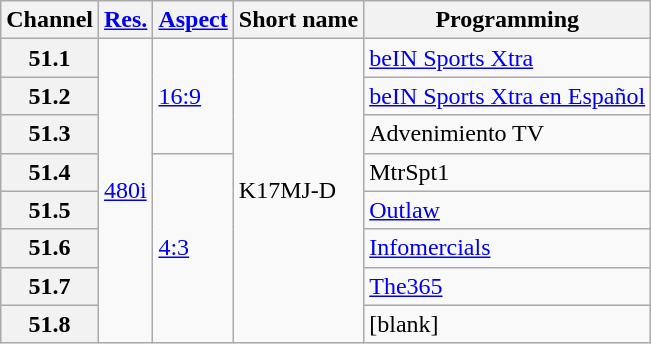<table class="wikitable">
<tr>
<th scope = "col">Channel</th>
<th scope = "col"><a href='#'>Res.</a></th>
<th scope = "col"><a href='#'>Aspect</a></th>
<th scope = "col">Short name</th>
<th scope = "col">Programming</th>
</tr>
<tr>
<th scope = "row">51.1</th>
<td rowspan="8"><a href='#'>480i</a></td>
<td rowspan=3><a href='#'>16:9</a></td>
<td rowspan="8">K17MJ-D</td>
<td><a href='#'>beIN Sports Xtra</a></td>
</tr>
<tr>
<th scope = "row">51.2</th>
<td><a href='#'>beIN Sports Xtra en Español</a></td>
</tr>
<tr>
<th scope = "row">51.3</th>
<td>Advenimiento TV</td>
</tr>
<tr>
<th scope = "row">51.4</th>
<td rowspan="5"><a href='#'>4:3</a></td>
<td>MtrSpt1</td>
</tr>
<tr>
<th scope = "row">51.5</th>
<td><a href='#'>Outlaw</a></td>
</tr>
<tr>
<th scope = "row">51.6</th>
<td><a href='#'>Infomercials</a></td>
</tr>
<tr>
<th scope = "row">51.7</th>
<td><a href='#'>The365</a></td>
</tr>
<tr>
<th>51.8</th>
<td>[blank]</td>
</tr>
</table>
